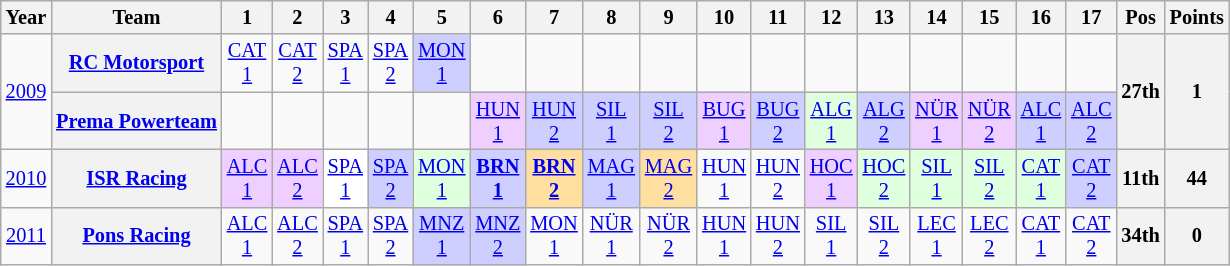<table class="wikitable" style="text-align:center; font-size:85%">
<tr>
<th>Year</th>
<th>Team</th>
<th>1</th>
<th>2</th>
<th>3</th>
<th>4</th>
<th>5</th>
<th>6</th>
<th>7</th>
<th>8</th>
<th>9</th>
<th>10</th>
<th>11</th>
<th>12</th>
<th>13</th>
<th>14</th>
<th>15</th>
<th>16</th>
<th>17</th>
<th>Pos</th>
<th>Points</th>
</tr>
<tr>
<td rowspan="2"><a href='#'>2009</a></td>
<th nowrap><a href='#'>RC Motorsport</a></th>
<td><a href='#'>CAT<br>1</a></td>
<td><a href='#'>CAT<br>2</a></td>
<td><a href='#'>SPA<br>1</a></td>
<td><a href='#'>SPA<br>2</a></td>
<td style="background:#CFCFFF;"><a href='#'>MON<br>1</a><br></td>
<td></td>
<td></td>
<td></td>
<td></td>
<td></td>
<td></td>
<td></td>
<td></td>
<td></td>
<td></td>
<td></td>
<td></td>
<th rowspan="2">27th</th>
<th rowspan="2">1</th>
</tr>
<tr>
<th nowrap><a href='#'>Prema Powerteam</a></th>
<td></td>
<td></td>
<td></td>
<td></td>
<td></td>
<td style="background:#EFCFFF;"><a href='#'>HUN<br>1</a><br></td>
<td style="background:#CFCFFF;"><a href='#'>HUN<br>2</a><br></td>
<td style="background:#CFCFFF;"><a href='#'>SIL<br>1</a><br></td>
<td style="background:#CFCFFF;"><a href='#'>SIL<br>2</a><br></td>
<td style="background:#EFCFFF;"><a href='#'>BUG<br>1</a><br></td>
<td style="background:#CFCFFF;"><a href='#'>BUG<br>2</a><br></td>
<td style="background:#DFFFDF;"><a href='#'>ALG<br>1</a><br></td>
<td style="background:#CFCFFF;"><a href='#'>ALG<br>2</a> <br></td>
<td style="background:#EFCFFF;"><a href='#'>NÜR<br>1</a><br></td>
<td style="background:#EFCFFF;"><a href='#'>NÜR<br>2</a><br></td>
<td style="background:#CFCFFF;"><a href='#'>ALC<br>1</a><br></td>
<td style="background:#CFCFFF;"><a href='#'>ALC<br>2</a><br></td>
</tr>
<tr>
<td><a href='#'>2010</a></td>
<th nowrap><a href='#'>ISR Racing</a></th>
<td style="background:#EFCFFF;"><a href='#'>ALC<br>1</a><br></td>
<td style="background:#EFCFFF;"><a href='#'>ALC<br>2</a><br></td>
<td style="background:white;"><a href='#'>SPA<br>1</a><br></td>
<td style="background:#CFCFFF;"><a href='#'>SPA<br>2</a><br></td>
<td style="background:#DFFFDF;"><a href='#'>MON<br>1</a><br></td>
<td style="background:#CFCFFF;"><strong><a href='#'>BRN<br>1</a></strong><br></td>
<td style="background:#FFDF9F;"><strong><a href='#'>BRN<br>2</a></strong><br></td>
<td style="background:#CFCFFF;"><a href='#'>MAG<br>1</a><br></td>
<td style="background:#FFDF9F;"><a href='#'>MAG<br>2</a><br></td>
<td><a href='#'>HUN<br>1</a></td>
<td><a href='#'>HUN<br>2</a></td>
<td style="background:#EFCFFF;"><a href='#'>HOC<br>1</a><br></td>
<td style="background:#DFFFDF;"><a href='#'>HOC<br>2</a><br></td>
<td style="background:#DFFFDF;"><a href='#'>SIL<br>1</a><br></td>
<td style="background:#DFFFDF;"><a href='#'>SIL<br>2</a><br></td>
<td style="background:#DFFFDF;"><a href='#'>CAT<br>1</a><br></td>
<td style="background:#CFCFFF;"><a href='#'>CAT<br>2</a><br></td>
<th>11th</th>
<th>44</th>
</tr>
<tr>
<td><a href='#'>2011</a></td>
<th nowrap><a href='#'>Pons Racing</a></th>
<td><a href='#'>ALC<br>1</a></td>
<td><a href='#'>ALC<br>2</a></td>
<td><a href='#'>SPA<br>1</a></td>
<td><a href='#'>SPA<br>2</a></td>
<td style="background:#CFCFFF;"><a href='#'>MNZ<br>1</a><br></td>
<td style="background:#CFCFFF;"><a href='#'>MNZ<br>2</a><br></td>
<td><a href='#'>MON<br>1</a></td>
<td><a href='#'>NÜR<br>1</a></td>
<td><a href='#'>NÜR<br>2</a></td>
<td><a href='#'>HUN<br>1</a></td>
<td><a href='#'>HUN<br>2</a></td>
<td><a href='#'>SIL<br>1</a></td>
<td><a href='#'>SIL<br>2</a></td>
<td><a href='#'>LEC<br>1</a></td>
<td><a href='#'>LEC<br>2</a></td>
<td><a href='#'>CAT<br>1</a></td>
<td><a href='#'>CAT<br>2</a></td>
<th>34th</th>
<th>0</th>
</tr>
</table>
